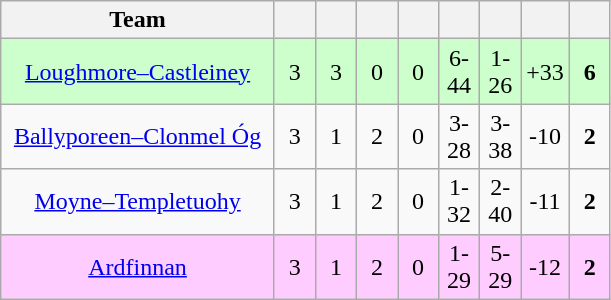<table class="wikitable" style="text-align:center">
<tr>
<th style="width:175px;">Team</th>
<th width="20"></th>
<th width="20"></th>
<th width="20"></th>
<th width="20"></th>
<th width="20"></th>
<th width="20"></th>
<th width="20"></th>
<th width="20"></th>
</tr>
<tr style="background:#cfc;">
<td> <a href='#'>Loughmore–Castleiney</a></td>
<td>3</td>
<td>3</td>
<td>0</td>
<td>0</td>
<td>6-44</td>
<td>1-26</td>
<td>+33</td>
<td><strong>6</strong></td>
</tr>
<tr>
<td> <a href='#'>Ballyporeen–Clonmel Óg</a></td>
<td>3</td>
<td>1</td>
<td>2</td>
<td>0</td>
<td>3-28</td>
<td>3-38</td>
<td>-10</td>
<td><strong>2</strong></td>
</tr>
<tr>
<td> <a href='#'>Moyne–Templetuohy</a></td>
<td>3</td>
<td>1</td>
<td>2</td>
<td>0</td>
<td>1-32</td>
<td>2-40</td>
<td>-11</td>
<td><strong>2</strong></td>
</tr>
<tr style="background:#fcf;">
<td> <a href='#'>Ardfinnan</a></td>
<td>3</td>
<td>1</td>
<td>2</td>
<td>0</td>
<td>1-29</td>
<td>5-29</td>
<td>-12</td>
<td><strong>2</strong></td>
</tr>
</table>
